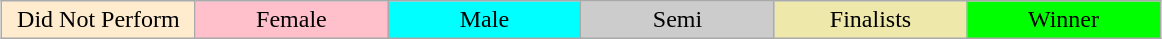<table class="wikitable" style="margin:1em auto; text-align:center;">
<tr>
<td style="background:#FFEBCD;" width="15%">Did Not Perform</td>
<td style="background:pink;" width="15%">Female</td>
<td style="background:cyan;" width="15%">Male</td>
<td style="background:#CCCCCC;" width="15%">Semi</td>
<td style="background:palegoldenrod;" width="15%">Finalists</td>
<td style="background:lime;" width="15%">Winner</td>
</tr>
</table>
